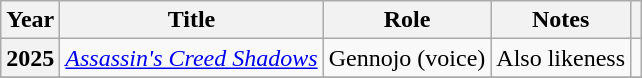<table class="wikitable plainrowheaders sortable">
<tr>
<th scope="col">Year</th>
<th scope="col">Title</th>
<th scope="col">Role</th>
<th scope="col" class="unsortable">Notes</th>
<th scope="col" class="unsortable"></th>
</tr>
<tr>
<th scope="row">2025</th>
<td><em><a href='#'>Assassin's Creed Shadows</a></em></td>
<td>Gennojo (voice)</td>
<td>Also likeness</td>
<td style="text-align:center"></td>
</tr>
<tr>
</tr>
</table>
